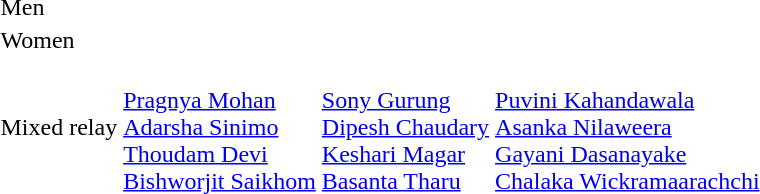<table>
<tr>
<td>Men</td>
<td></td>
<td></td>
<td></td>
</tr>
<tr>
<td>Women</td>
<td></td>
<td></td>
<td></td>
</tr>
<tr>
<td>Mixed relay</td>
<td><br><a href='#'>Pragnya Mohan</a><br><a href='#'>Adarsha Sinimo</a><br><a href='#'>Thoudam Devi</a><br><a href='#'>Bishworjit Saikhom</a></td>
<td><br><a href='#'>Sony Gurung</a><br><a href='#'>Dipesh Chaudary</a><br><a href='#'>Keshari Magar</a><br><a href='#'>Basanta Tharu</a></td>
<td><br><a href='#'>Puvini Kahandawala</a><br><a href='#'>Asanka Nilaweera</a><br><a href='#'>Gayani Dasanayake</a><br><a href='#'>Chalaka Wickramaarachchi</a></td>
</tr>
</table>
